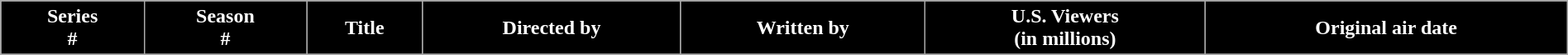<table class="wikitable plainrowheaders"  style="width:100%; margin-right:0;">
<tr>
<th style="background:#000; color:#fff;">Series<br># </th>
<th style="background:#000; color:#fff;">Season<br># </th>
<th style="background:#000; color:#fff;">Title</th>
<th style="background:#000; color:#fff;">Directed by</th>
<th style="background:#000; color:#fff;">Written by</th>
<th style="background:#000; color:#fff;">U.S. Viewers<br>(in millions)</th>
<th style="background:#000; color:#fff;">Original air date</th>
</tr>
<tr>
</tr>
</table>
